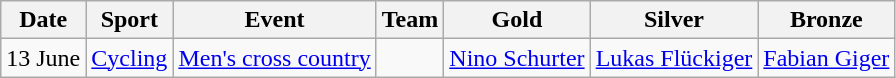<table class="wikitable sortable">
<tr>
<th>Date</th>
<th>Sport</th>
<th>Event</th>
<th>Team</th>
<th>Gold</th>
<th>Silver</th>
<th>Bronze</th>
</tr>
<tr>
<td>13 June</td>
<td><a href='#'>Cycling</a></td>
<td><a href='#'>Men's cross country</a></td>
<td></td>
<td><a href='#'>Nino Schurter</a></td>
<td><a href='#'>Lukas Flückiger</a></td>
<td><a href='#'>Fabian Giger</a></td>
</tr>
</table>
